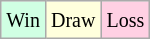<table class="wikitable">
<tr>
<td style="background:#d0ffe3;"><small>Win</small></td>
<td style="background:#ffd;"><small>Draw</small></td>
<td style="background:#ffd0e3;"><small>Loss</small></td>
</tr>
</table>
